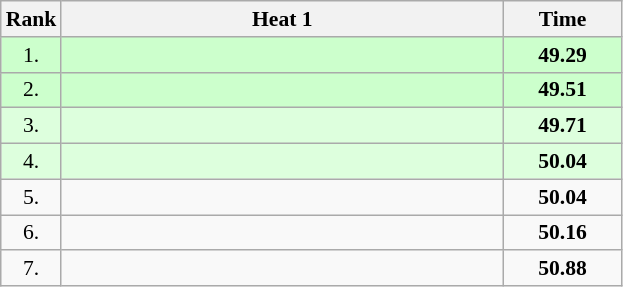<table class="wikitable" style="border-collapse: collapse; font-size: 90%;">
<tr>
<th>Rank</th>
<th style="width: 20em">Heat 1</th>
<th style="width: 5em">Time</th>
</tr>
<tr style="background:#ccffcc;">
<td align="center">1.</td>
<td></td>
<td align="center"><strong>49.29</strong></td>
</tr>
<tr style="background:#ccffcc;">
<td align="center">2.</td>
<td></td>
<td align="center"><strong>49.51 </strong></td>
</tr>
<tr style="background:#ddffdd;">
<td align="center">3.</td>
<td></td>
<td align="center"><strong>49.71</strong></td>
</tr>
<tr style="background:#ddffdd;">
<td align="center">4.</td>
<td></td>
<td align="center"><strong>50.04</strong></td>
</tr>
<tr>
<td align="center">5.</td>
<td></td>
<td align="center"><strong>50.04</strong></td>
</tr>
<tr>
<td align="center">6.</td>
<td></td>
<td align="center"><strong>50.16</strong></td>
</tr>
<tr>
<td align="center">7.</td>
<td></td>
<td align="center"><strong>50.88 </strong></td>
</tr>
</table>
